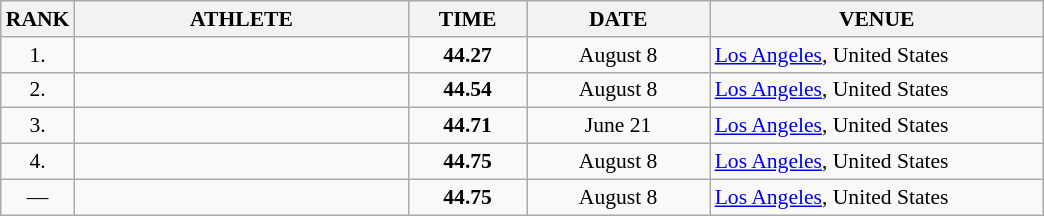<table class="wikitable" style="border-collapse: collapse; font-size: 90%;">
<tr>
<th>RANK</th>
<th align="center" style="width: 15em">ATHLETE</th>
<th align="center" style="width: 5em">TIME</th>
<th align="center" style="width: 8em">DATE</th>
<th align="center" style="width: 15em">VENUE</th>
</tr>
<tr>
<td align="center">1.</td>
<td></td>
<td align="center"><strong>44.27</strong></td>
<td align="center">August 8</td>
<td><a href='#'>Los Angeles</a>, United States</td>
</tr>
<tr>
<td align="center">2.</td>
<td></td>
<td align="center"><strong>44.54</strong></td>
<td align="center">August 8</td>
<td><a href='#'>Los Angeles</a>, United States</td>
</tr>
<tr>
<td align="center">3.</td>
<td></td>
<td align="center"><strong>44.71</strong></td>
<td align="center">June 21</td>
<td><a href='#'>Los Angeles</a>, United States</td>
</tr>
<tr>
<td align="center">4.</td>
<td></td>
<td align="center"><strong>44.75</strong></td>
<td align="center">August 8</td>
<td><a href='#'>Los Angeles</a>, United States</td>
</tr>
<tr>
<td align="center">—</td>
<td></td>
<td align="center"><strong>44.75</strong></td>
<td align="center">August 8</td>
<td><a href='#'>Los Angeles</a>, United States</td>
</tr>
</table>
